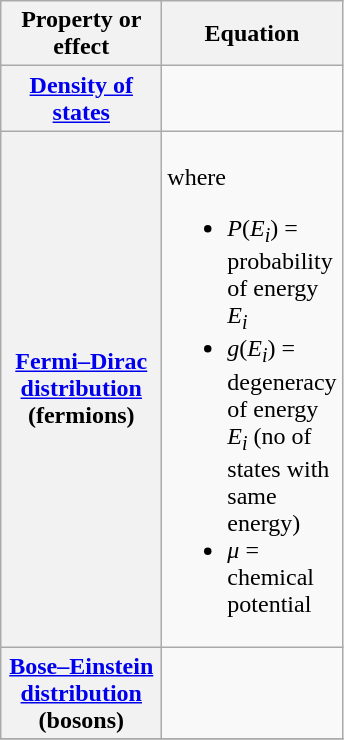<table class="wikitable">
<tr>
<th scope="col" width="100">Property or effect</th>
<th scope="col" width="10">Equation</th>
</tr>
<tr>
<th><a href='#'>Density of states</a></th>
<td></td>
</tr>
<tr>
<th><a href='#'>Fermi–Dirac distribution</a> (fermions)</th>
<td><br>where
<ul><li><em>P</em>(<em>E<sub>i</sub></em>) = probability of energy <em>E<sub>i</sub></em></li><li><em>g</em>(<em>E<sub>i</sub></em>) = degeneracy of energy <em>E<sub>i</sub></em> (no of states with same energy)</li><li><em>μ</em> = chemical potential</li></ul></td>
</tr>
<tr>
<th><a href='#'>Bose–Einstein distribution</a> (bosons)</th>
<td></td>
</tr>
<tr>
</tr>
</table>
